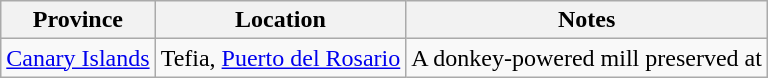<table class="wikitable">
<tr>
<th>Province</th>
<th>Location</th>
<th>Notes</th>
</tr>
<tr>
<td><a href='#'>Canary Islands</a></td>
<td>Tefia, <a href='#'>Puerto del Rosario</a></td>
<td>A donkey-powered mill preserved at </td>
</tr>
</table>
